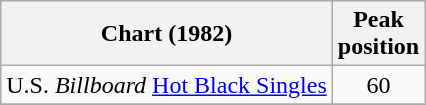<table class="wikitable sortable">
<tr>
<th>Chart (1982)</th>
<th>Peak<br>position</th>
</tr>
<tr>
<td>U.S. <em>Billboard</em> <a href='#'>Hot Black Singles</a></td>
<td align="center">60</td>
</tr>
<tr>
</tr>
</table>
